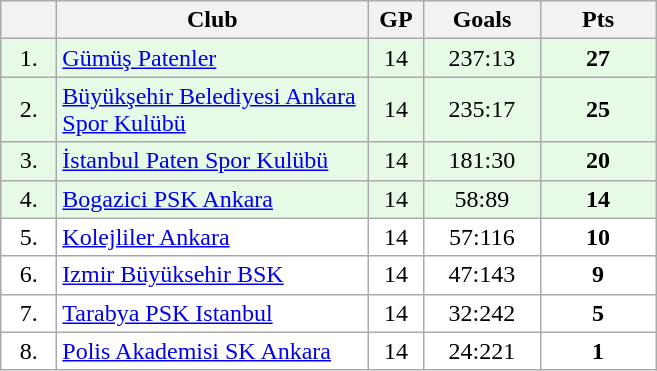<table class="wikitable">
<tr>
<th width="30"></th>
<th width="200">Club</th>
<th width="30">GP</th>
<th width="70">Goals</th>
<th width="70">Pts</th>
</tr>
<tr bgcolor="#e6fae6" align="center">
<td>1.</td>
<td align="left"><a href='#'>Gümüş Patenler</a></td>
<td>14</td>
<td>237:13</td>
<td><strong>27</strong></td>
</tr>
<tr bgcolor="#e6fae6" align="center">
<td>2.</td>
<td align="left"><a href='#'>Büyükşehir Belediyesi Ankara Spor Kulübü</a></td>
<td>14</td>
<td>235:17</td>
<td><strong>25</strong></td>
</tr>
<tr bgcolor="#e6fae6" align="center">
<td>3.</td>
<td align="left"><a href='#'>İstanbul Paten Spor Kulübü</a></td>
<td>14</td>
<td>181:30</td>
<td><strong>20</strong></td>
</tr>
<tr bgcolor="#e6fae6" align="center">
<td>4.</td>
<td align="left"><a href='#'>Bogazici PSK Ankara</a></td>
<td>14</td>
<td>58:89</td>
<td><strong>14</strong></td>
</tr>
<tr bgcolor="#FFFFFF" align="center">
<td>5.</td>
<td align="left"><a href='#'>Kolejliler Ankara</a></td>
<td>14</td>
<td>57:116</td>
<td><strong>10</strong></td>
</tr>
<tr bgcolor="#FFFFFF" align="center">
<td>6.</td>
<td align="left"><a href='#'>Izmir Büyüksehir BSK</a></td>
<td>14</td>
<td>47:143</td>
<td><strong>9</strong></td>
</tr>
<tr bgcolor="#FFFFFF" align="center">
<td>7.</td>
<td align="left"><a href='#'>Tarabya PSK Istanbul</a></td>
<td>14</td>
<td>32:242</td>
<td><strong>5</strong></td>
</tr>
<tr bgcolor="#FFFFFF" align="center">
<td>8.</td>
<td align="left"><a href='#'>Polis Akademisi SK Ankara</a></td>
<td>14</td>
<td>24:221</td>
<td><strong>1</strong></td>
</tr>
</table>
